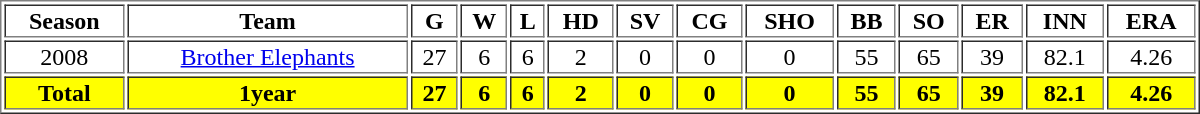<table border=1 width="800px">
<tr align=middle>
<th>Season</th>
<th>Team</th>
<th>G</th>
<th>W</th>
<th>L</th>
<th>HD</th>
<th>SV</th>
<th>CG</th>
<th>SHO</th>
<th>BB</th>
<th>SO</th>
<th>ER</th>
<th>INN</th>
<th>ERA</th>
</tr>
<tr align=middle>
<td>2008</td>
<td><a href='#'>Brother Elephants</a></td>
<td>27</td>
<td>6</td>
<td>6</td>
<td>2</td>
<td>0</td>
<td>0</td>
<td>0</td>
<td>55</td>
<td>65</td>
<td>39</td>
<td>82.1</td>
<td>4.26</td>
</tr>
<tr align=middle style="color:black; background-color:yellow">
<th>Total</th>
<th>1year</th>
<th>27</th>
<th>6</th>
<th>6</th>
<th>2</th>
<th>0</th>
<th>0</th>
<th>0</th>
<th>55</th>
<th>65</th>
<th>39</th>
<th>82.1</th>
<th>4.26</th>
</tr>
</table>
